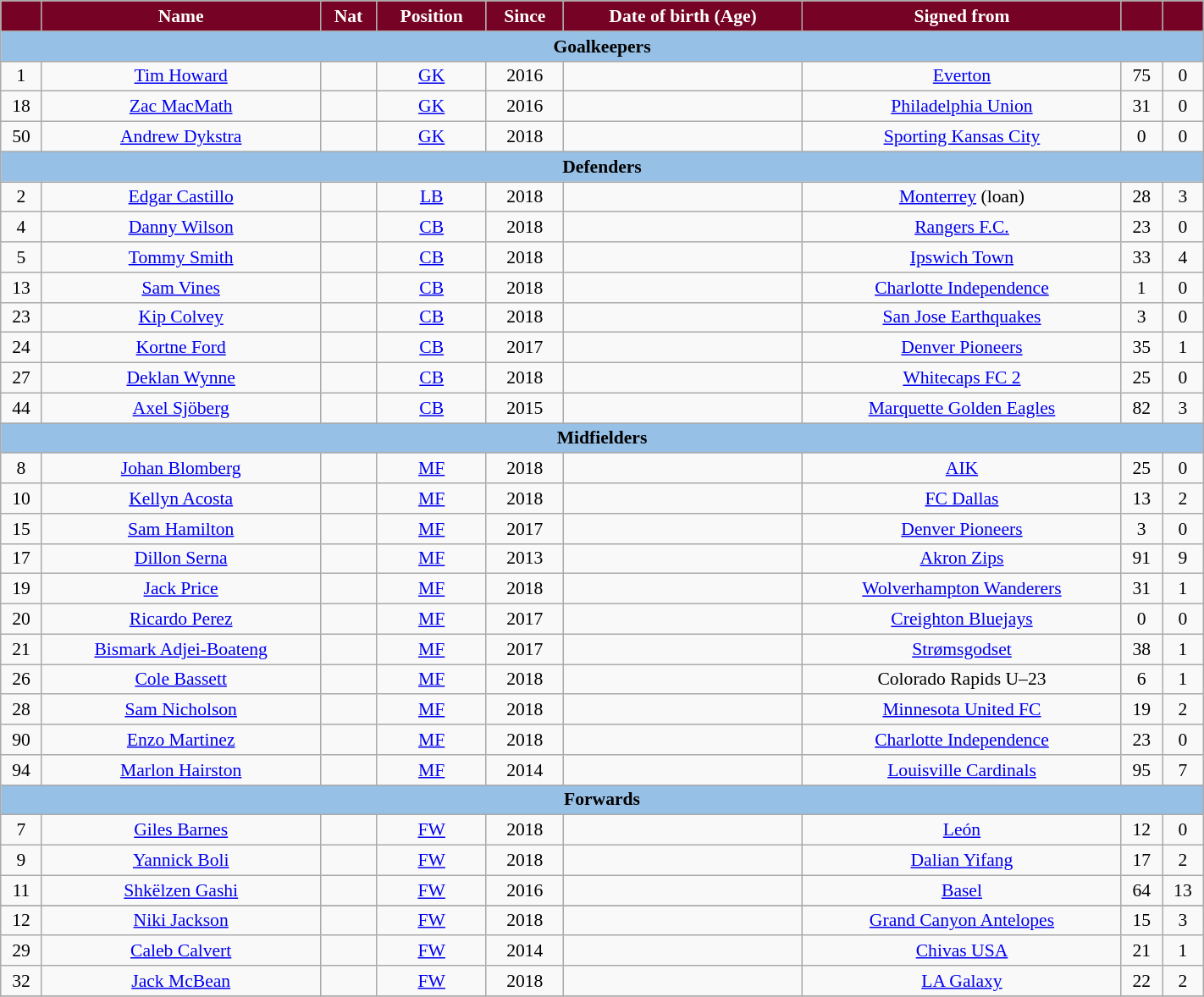<table class="wikitable" style="text-align:center; font-size:90%; width:75%;">
<tr>
<th style="background:#760225; color:white; text-align:center;"></th>
<th style="background:#760225; color:white; text-align:center;">Name</th>
<th style="background:#760225; color:white; text-align:center;">Nat</th>
<th style="background:#760225; color:white; text-align:center;">Position</th>
<th style="background:#760225; color:white; text-align:center;">Since</th>
<th style="background:#760225; color:white; text-align:center;">Date of birth (Age)</th>
<th style="background:#760225; color:white; text-align:center;">Signed from</th>
<th style="background:#760225; color:white; text-align:center;"></th>
<th style="background:#760225; color:white; text-align:center;"></th>
</tr>
<tr>
<th colspan="9" style="background:#97C0E6; color:black; text-align:center;">Goalkeepers</th>
</tr>
<tr>
<td>1</td>
<td><a href='#'>Tim Howard</a></td>
<td></td>
<td><a href='#'>GK</a></td>
<td>2016</td>
<td></td>
<td> <a href='#'>Everton</a></td>
<td>75</td>
<td>0</td>
</tr>
<tr>
<td>18</td>
<td><a href='#'>Zac MacMath</a></td>
<td></td>
<td><a href='#'>GK</a></td>
<td>2016</td>
<td></td>
<td> <a href='#'>Philadelphia Union</a></td>
<td>31</td>
<td>0</td>
</tr>
<tr>
<td>50</td>
<td><a href='#'>Andrew Dykstra</a></td>
<td></td>
<td><a href='#'>GK</a></td>
<td>2018</td>
<td></td>
<td> <a href='#'>Sporting Kansas City</a></td>
<td>0</td>
<td>0</td>
</tr>
<tr>
<th colspan="9" style="background:#97C0E6; color:black; text-align:center;">Defenders</th>
</tr>
<tr>
<td>2</td>
<td><a href='#'>Edgar Castillo</a></td>
<td></td>
<td><a href='#'>LB</a></td>
<td>2018</td>
<td></td>
<td> <a href='#'>Monterrey</a> (loan)</td>
<td>28</td>
<td>3</td>
</tr>
<tr>
<td>4</td>
<td><a href='#'>Danny Wilson</a></td>
<td></td>
<td><a href='#'>CB</a></td>
<td>2018</td>
<td></td>
<td> <a href='#'>Rangers F.C.</a></td>
<td>23</td>
<td>0</td>
</tr>
<tr>
<td>5</td>
<td><a href='#'>Tommy Smith</a></td>
<td></td>
<td><a href='#'>CB</a></td>
<td>2018</td>
<td></td>
<td> <a href='#'>Ipswich Town</a></td>
<td>33</td>
<td>4</td>
</tr>
<tr>
<td>13</td>
<td><a href='#'>Sam Vines</a></td>
<td></td>
<td><a href='#'>CB</a></td>
<td>2018</td>
<td></td>
<td> <a href='#'>Charlotte Independence</a></td>
<td>1</td>
<td>0</td>
</tr>
<tr>
<td>23</td>
<td><a href='#'>Kip Colvey</a></td>
<td></td>
<td><a href='#'>CB</a></td>
<td>2018</td>
<td></td>
<td> <a href='#'>San Jose Earthquakes</a></td>
<td>3</td>
<td>0</td>
</tr>
<tr>
<td>24</td>
<td><a href='#'>Kortne Ford</a></td>
<td></td>
<td><a href='#'>CB</a></td>
<td>2017</td>
<td></td>
<td> <a href='#'>Denver Pioneers</a></td>
<td>35</td>
<td>1</td>
</tr>
<tr>
<td>27</td>
<td><a href='#'>Deklan Wynne</a></td>
<td></td>
<td><a href='#'>CB</a></td>
<td>2018</td>
<td></td>
<td> <a href='#'>Whitecaps FC 2</a></td>
<td>25</td>
<td>0</td>
</tr>
<tr>
<td>44</td>
<td><a href='#'>Axel Sjöberg</a></td>
<td></td>
<td><a href='#'>CB</a></td>
<td>2015</td>
<td></td>
<td> <a href='#'>Marquette Golden Eagles</a></td>
<td>82</td>
<td>3</td>
</tr>
<tr>
<th colspan="9" style="background:#97C0E6; color:black; text-align:center;">Midfielders</th>
</tr>
<tr>
<td>8</td>
<td><a href='#'>Johan Blomberg</a></td>
<td></td>
<td><a href='#'>MF</a></td>
<td>2018</td>
<td></td>
<td> <a href='#'>AIK</a></td>
<td>25</td>
<td>0</td>
</tr>
<tr>
<td>10</td>
<td><a href='#'>Kellyn Acosta</a></td>
<td></td>
<td><a href='#'>MF</a></td>
<td>2018</td>
<td></td>
<td> <a href='#'>FC Dallas</a></td>
<td>13</td>
<td>2</td>
</tr>
<tr>
<td>15</td>
<td><a href='#'>Sam Hamilton</a></td>
<td></td>
<td><a href='#'>MF</a></td>
<td>2017</td>
<td></td>
<td> <a href='#'>Denver Pioneers</a></td>
<td>3</td>
<td>0</td>
</tr>
<tr>
<td>17</td>
<td><a href='#'>Dillon Serna</a></td>
<td></td>
<td><a href='#'>MF</a></td>
<td>2013</td>
<td></td>
<td> <a href='#'>Akron Zips</a></td>
<td>91</td>
<td>9</td>
</tr>
<tr>
<td>19</td>
<td><a href='#'>Jack Price</a></td>
<td></td>
<td><a href='#'>MF</a></td>
<td>2018</td>
<td></td>
<td> <a href='#'>Wolverhampton Wanderers</a></td>
<td>31</td>
<td>1</td>
</tr>
<tr>
<td>20</td>
<td><a href='#'>Ricardo Perez</a></td>
<td></td>
<td><a href='#'>MF</a></td>
<td>2017</td>
<td></td>
<td> <a href='#'>Creighton Bluejays</a></td>
<td>0</td>
<td>0</td>
</tr>
<tr>
<td>21</td>
<td><a href='#'>Bismark Adjei-Boateng</a></td>
<td></td>
<td><a href='#'>MF</a></td>
<td>2017</td>
<td></td>
<td> <a href='#'>Strømsgodset</a></td>
<td>38</td>
<td>1</td>
</tr>
<tr>
<td>26</td>
<td><a href='#'>Cole Bassett</a></td>
<td></td>
<td><a href='#'>MF</a></td>
<td>2018</td>
<td></td>
<td> Colorado Rapids U–23</td>
<td>6</td>
<td>1</td>
</tr>
<tr>
<td>28</td>
<td><a href='#'>Sam Nicholson</a></td>
<td></td>
<td><a href='#'>MF</a></td>
<td>2018</td>
<td></td>
<td> <a href='#'>Minnesota United FC</a></td>
<td>19</td>
<td>2</td>
</tr>
<tr>
<td>90</td>
<td><a href='#'>Enzo Martinez</a></td>
<td></td>
<td><a href='#'>MF</a></td>
<td>2018</td>
<td></td>
<td> <a href='#'>Charlotte Independence</a></td>
<td>23</td>
<td>0</td>
</tr>
<tr>
<td>94</td>
<td><a href='#'>Marlon Hairston</a></td>
<td></td>
<td><a href='#'>MF</a></td>
<td>2014</td>
<td></td>
<td> <a href='#'>Louisville Cardinals</a></td>
<td>95</td>
<td>7</td>
</tr>
<tr>
<th colspan="9" style="background:#97C0E6; color:black; text-align:center;">Forwards</th>
</tr>
<tr>
<td>7</td>
<td><a href='#'>Giles Barnes</a></td>
<td></td>
<td><a href='#'>FW</a></td>
<td>2018</td>
<td></td>
<td> <a href='#'>León</a></td>
<td>12</td>
<td>0</td>
</tr>
<tr>
<td>9</td>
<td><a href='#'>Yannick Boli</a></td>
<td></td>
<td><a href='#'>FW</a></td>
<td>2018</td>
<td></td>
<td> <a href='#'>Dalian Yifang</a></td>
<td>17</td>
<td>2</td>
</tr>
<tr>
<td>11</td>
<td><a href='#'>Shkëlzen Gashi</a></td>
<td></td>
<td><a href='#'>FW</a></td>
<td>2016</td>
<td></td>
<td> <a href='#'>Basel</a></td>
<td>64</td>
<td>13</td>
</tr>
<tr>
</tr>
<tr>
<td>12</td>
<td><a href='#'>Niki Jackson</a></td>
<td></td>
<td><a href='#'>FW</a></td>
<td>2018</td>
<td></td>
<td> <a href='#'>Grand Canyon Antelopes</a></td>
<td>15</td>
<td>3</td>
</tr>
<tr>
<td>29</td>
<td><a href='#'>Caleb Calvert</a></td>
<td></td>
<td><a href='#'>FW</a></td>
<td>2014</td>
<td></td>
<td> <a href='#'>Chivas USA</a></td>
<td>21</td>
<td>1</td>
</tr>
<tr>
<td>32</td>
<td><a href='#'>Jack McBean</a></td>
<td></td>
<td><a href='#'>FW</a></td>
<td>2018</td>
<td></td>
<td> <a href='#'>LA Galaxy</a></td>
<td>22</td>
<td>2</td>
</tr>
<tr>
</tr>
</table>
